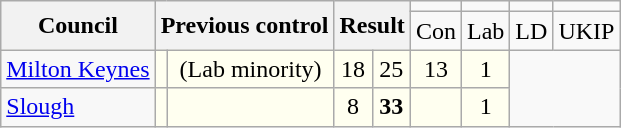<table class="wikitable sortable" style="text-align:center">
<tr>
<th rowspan="2">Council</th>
<th colspan="2" rowspan="2">Previous control</th>
<th colspan="2" rowspan="2">Result</th>
<td></td>
<td></td>
<td></td>
<td></td>
</tr>
<tr>
<td>Con</td>
<td>Lab</td>
<td>LD</td>
<td>UKIP</td>
</tr>
<tr style="background:Ivory">
<td style="text-align:left; background:#f8f8f8"><a href='#'>Milton Keynes</a></td>
<td></td>
<td> (Lab minority)</td>
<td>18</td>
<td>25</td>
<td>13</td>
<td>1</td>
</tr>
<tr style="background:Ivory">
<td style="text-align:left; background:#f8f8f8"><a href='#'>Slough</a></td>
<td></td>
<td></td>
<td>8</td>
<td><strong>33</strong></td>
<td></td>
<td>1</td>
</tr>
</table>
